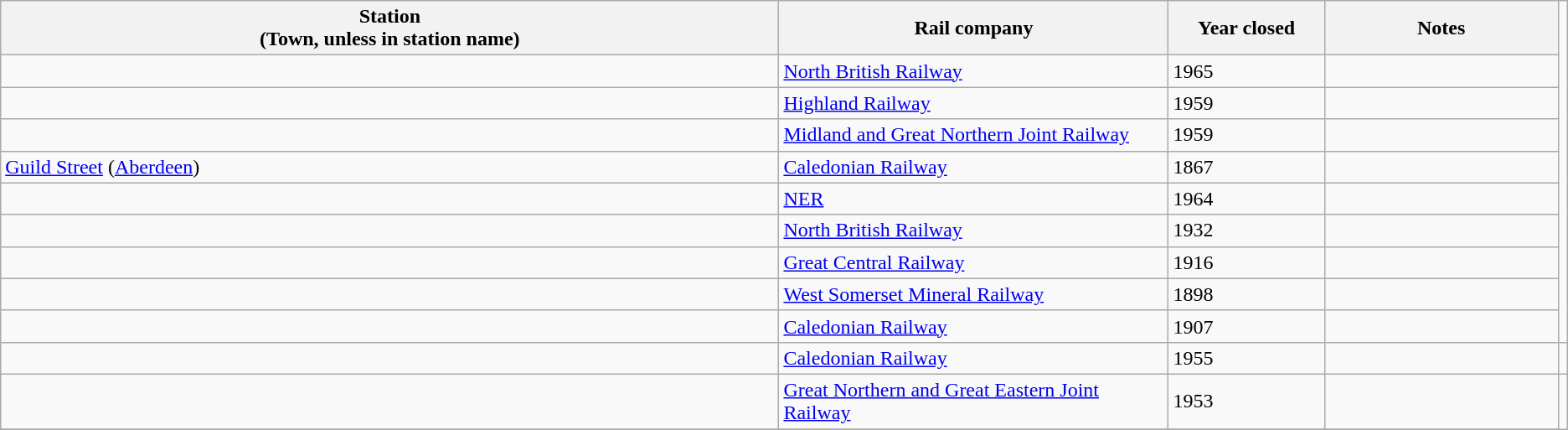<table class="wikitable sortable">
<tr>
<th style="width:50%">Station<br>(Town, unless in station name)</th>
<th style="width:25%">Rail company</th>
<th style="width:10%">Year closed</th>
<th style="width:20%">Notes</th>
</tr>
<tr>
<td></td>
<td><a href='#'>North British Railway</a></td>
<td>1965</td>
<td></td>
</tr>
<tr>
<td></td>
<td><a href='#'>Highland Railway</a></td>
<td>1959</td>
<td></td>
</tr>
<tr>
<td></td>
<td><a href='#'>Midland and Great Northern Joint Railway</a></td>
<td>1959</td>
<td></td>
</tr>
<tr>
<td><a href='#'>Guild Street</a> (<a href='#'>Aberdeen</a>)</td>
<td><a href='#'>Caledonian Railway</a></td>
<td>1867</td>
<td></td>
</tr>
<tr>
<td></td>
<td><a href='#'>NER</a></td>
<td>1964</td>
<td></td>
</tr>
<tr>
<td></td>
<td><a href='#'>North British Railway</a></td>
<td>1932</td>
<td></td>
</tr>
<tr>
<td></td>
<td><a href='#'>Great Central Railway</a></td>
<td>1916</td>
<td></td>
</tr>
<tr>
<td></td>
<td><a href='#'>West Somerset Mineral Railway</a></td>
<td>1898</td>
<td></td>
</tr>
<tr>
<td></td>
<td><a href='#'>Caledonian Railway</a></td>
<td>1907</td>
<td></td>
</tr>
<tr>
<td></td>
<td><a href='#'>Caledonian Railway</a></td>
<td>1955</td>
<td></td>
<td></td>
</tr>
<tr>
<td></td>
<td><a href='#'>Great Northern and Great Eastern Joint Railway</a></td>
<td>1953</td>
<td></td>
</tr>
<tr>
</tr>
</table>
